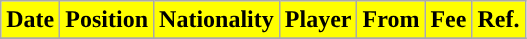<table class="wikitable" style="text-align:center;">
<tr>
<th style="background:#FFFF00; color:#000000; ">Date</th>
<th style="background:#FFFF00; color:#000000; ">Position</th>
<th style="background:#FFFF00; color:#000000; ">Nationality</th>
<th style="background:#FFFF00; color:#000000; ">Player</th>
<th style="background:#FFFF00; color:#000000; ">From</th>
<th style="background:#FFFF00; color:#000000; ">Fee</th>
<th style="background:#FFFF00; color:#000000; ">Ref.</th>
</tr>
<tr>
</tr>
</table>
